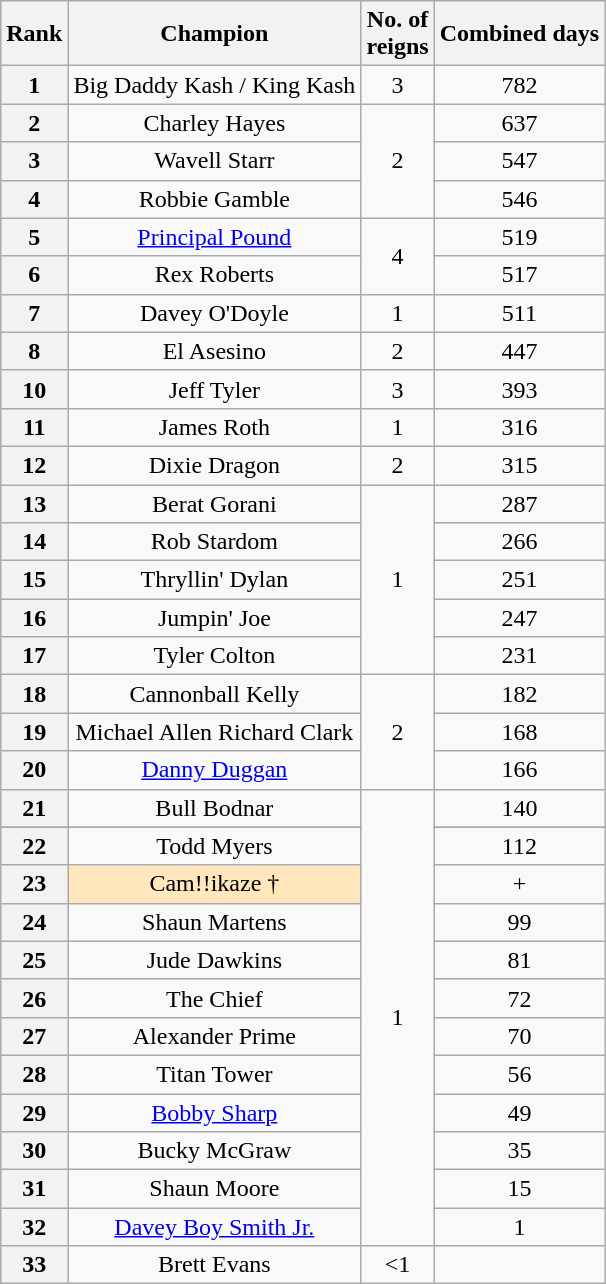<table class="wikitable sortable" style="text-align: center">
<tr>
<th>Rank</th>
<th>Champion</th>
<th>No. of<br>reigns</th>
<th>Combined days</th>
</tr>
<tr>
<th>1</th>
<td>Big Daddy Kash / King Kash</td>
<td>3</td>
<td>782</td>
</tr>
<tr>
<th>2</th>
<td>Charley Hayes</td>
<td rowspan=3>2</td>
<td>637</td>
</tr>
<tr>
<th>3</th>
<td>Wavell Starr</td>
<td>547</td>
</tr>
<tr>
<th>4</th>
<td>Robbie Gamble</td>
<td>546</td>
</tr>
<tr>
<th>5</th>
<td><a href='#'>Principal Pound</a></td>
<td rowspan=2>4</td>
<td>519</td>
</tr>
<tr>
<th>6</th>
<td>Rex Roberts</td>
<td>517</td>
</tr>
<tr>
<th>7</th>
<td>Davey O'Doyle</td>
<td>1</td>
<td>511</td>
</tr>
<tr>
<th>8</th>
<td>El Asesino</td>
<td>2</td>
<td>447</td>
</tr>
<tr>
<th>10</th>
<td>Jeff Tyler</td>
<td>3</td>
<td>393</td>
</tr>
<tr>
<th>11</th>
<td>James Roth</td>
<td>1</td>
<td>316</td>
</tr>
<tr>
<th>12</th>
<td>Dixie Dragon</td>
<td>2</td>
<td>315</td>
</tr>
<tr>
<th>13</th>
<td>Berat Gorani</td>
<td rowspan="5">1</td>
<td>287</td>
</tr>
<tr>
<th>14</th>
<td>Rob Stardom</td>
<td>266</td>
</tr>
<tr>
<th>15</th>
<td>Thryllin' Dylan</td>
<td>251</td>
</tr>
<tr>
<th>16</th>
<td>Jumpin' Joe</td>
<td>247</td>
</tr>
<tr>
<th>17</th>
<td>Tyler Colton</td>
<td>231</td>
</tr>
<tr>
<th>18</th>
<td>Cannonball Kelly</td>
<td rowspan="3">2</td>
<td>182</td>
</tr>
<tr>
<th>19</th>
<td>Michael Allen Richard Clark</td>
<td>168</td>
</tr>
<tr>
<th>20</th>
<td><a href='#'>Danny Duggan</a></td>
<td>166</td>
</tr>
<tr>
<th>21</th>
<td>Bull Bodnar</td>
<td rowspan=13>1</td>
<td>140</td>
</tr>
<tr>
</tr>
<tr>
<th>22</th>
<td>Todd Myers</td>
<td>112</td>
</tr>
<tr>
<th>23</th>
<td style="background: #ffe6bd">Cam!!ikaze †</td>
<td>+</td>
</tr>
<tr>
<th>24</th>
<td>Shaun Martens</td>
<td>99</td>
</tr>
<tr>
<th>25</th>
<td>Jude Dawkins</td>
<td>81</td>
</tr>
<tr>
<th>26</th>
<td>The Chief</td>
<td>72</td>
</tr>
<tr>
<th>27</th>
<td>Alexander Prime</td>
<td>70</td>
</tr>
<tr>
<th>28</th>
<td>Titan Tower</td>
<td>56</td>
</tr>
<tr>
<th>29</th>
<td><a href='#'>Bobby Sharp</a></td>
<td>49</td>
</tr>
<tr>
<th>30</th>
<td>Bucky McGraw</td>
<td>35</td>
</tr>
<tr>
<th>31</th>
<td>Shaun Moore</td>
<td>15</td>
</tr>
<tr>
<th>32</th>
<td><a href='#'>Davey Boy Smith Jr.</a></td>
<td>1</td>
</tr>
<tr>
<th>33</th>
<td>Brett Evans</td>
<td><1</td>
</tr>
</table>
